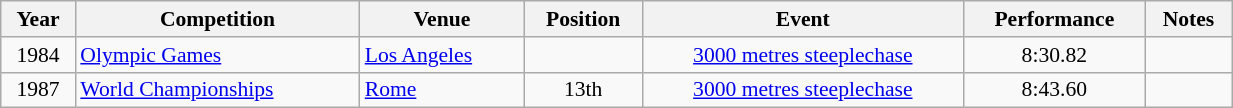<table class="wikitable" width=65% style="font-size:90%; text-align:center;">
<tr>
<th>Year</th>
<th>Competition</th>
<th>Venue</th>
<th>Position</th>
<th>Event</th>
<th>Performance</th>
<th>Notes</th>
</tr>
<tr>
<td rowspan=1>1984</td>
<td rowspan=1 align=left><a href='#'>Olympic Games</a></td>
<td rowspan=1 align=left> <a href='#'>Los Angeles</a></td>
<td></td>
<td><a href='#'>3000 metres steeplechase</a></td>
<td>8:30.82</td>
<td></td>
</tr>
<tr>
<td rowspan=1>1987</td>
<td rowspan=1 align=left><a href='#'>World Championships</a></td>
<td rowspan=1 align=left> <a href='#'>Rome</a></td>
<td>13th</td>
<td><a href='#'>3000 metres steeplechase</a></td>
<td>8:43.60</td>
<td></td>
</tr>
</table>
